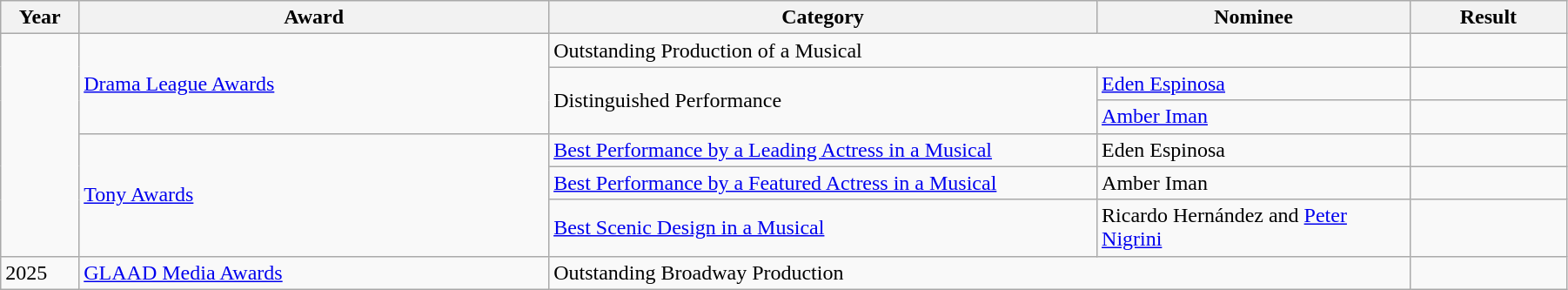<table class="wikitable" width="95%">
<tr>
<th width="5%">Year</th>
<th width="30%">Award</th>
<th width="35%">Category</th>
<th width="20%">Nominee</th>
<th width="10%">Result</th>
</tr>
<tr>
<td rowspan=6></td>
<td rowspan=3><a href='#'>Drama League Awards</a></td>
<td colspan=2>Outstanding Production of a Musical</td>
<td></td>
</tr>
<tr>
<td rowspan=2>Distinguished Performance</td>
<td><a href='#'>Eden Espinosa</a></td>
<td></td>
</tr>
<tr>
<td><a href='#'>Amber Iman</a></td>
<td></td>
</tr>
<tr>
<td rowspan=3><a href='#'>Tony Awards</a></td>
<td><a href='#'>Best Performance by a Leading Actress in a Musical</a></td>
<td>Eden Espinosa</td>
<td></td>
</tr>
<tr>
<td><a href='#'>Best Performance by a Featured Actress in a Musical</a></td>
<td>Amber Iman</td>
<td></td>
</tr>
<tr>
<td><a href='#'>Best Scenic Design in a Musical</a></td>
<td>Ricardo Hernández and <a href='#'>Peter Nigrini</a></td>
<td></td>
</tr>
<tr>
<td>2025</td>
<td><a href='#'>GLAAD Media Awards</a></td>
<td colspan=2>Outstanding Broadway Production</td>
<td></td>
</tr>
</table>
